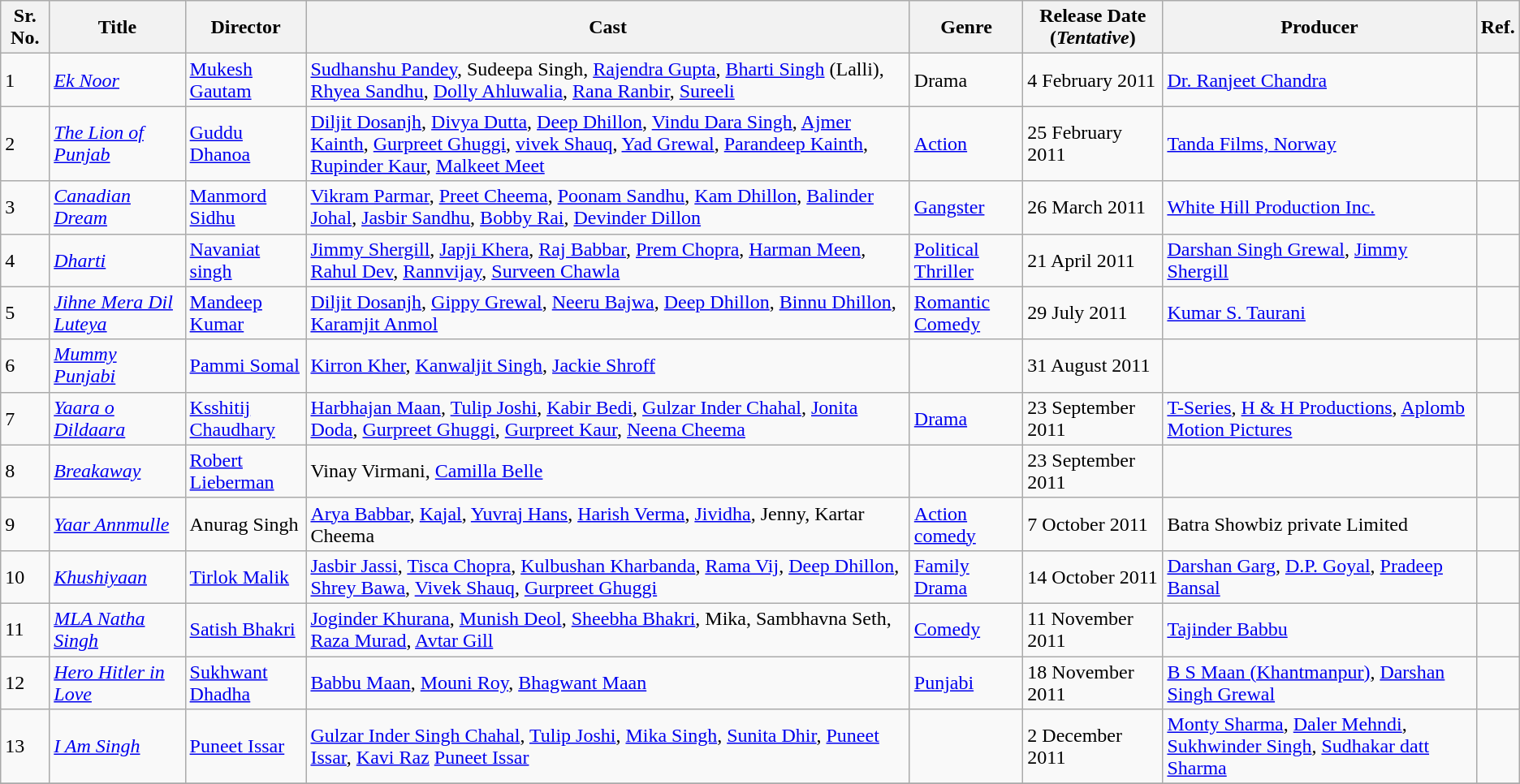<table class="wikitable">
<tr>
<th>Sr. No.</th>
<th>Title</th>
<th>Director</th>
<th>Cast</th>
<th>Genre</th>
<th>Release Date (<em>Tentative</em>)</th>
<th>Producer</th>
<th>Ref.</th>
</tr>
<tr>
<td>1</td>
<td><em><a href='#'>Ek Noor</a></em></td>
<td><a href='#'>Mukesh Gautam</a></td>
<td><a href='#'>Sudhanshu Pandey</a>, Sudeepa Singh, <a href='#'>Rajendra Gupta</a>, <a href='#'>Bharti Singh</a> (Lalli), <a href='#'>Rhyea Sandhu</a>, <a href='#'>Dolly Ahluwalia</a>, <a href='#'>Rana Ranbir</a>, <a href='#'>Sureeli</a></td>
<td>Drama</td>
<td>4 February 2011</td>
<td><a href='#'>Dr. Ranjeet Chandra</a></td>
<td></td>
</tr>
<tr>
<td>2</td>
<td><em><a href='#'>The Lion of Punjab</a></em></td>
<td><a href='#'>Guddu Dhanoa</a></td>
<td><a href='#'>Diljit Dosanjh</a>, <a href='#'>Divya Dutta</a>, <a href='#'>Deep Dhillon</a>, <a href='#'>Vindu Dara Singh</a>, <a href='#'>Ajmer Kainth</a>, <a href='#'>Gurpreet Ghuggi</a>, <a href='#'>vivek Shauq</a>, <a href='#'>Yad Grewal</a>, <a href='#'>Parandeep Kainth</a>, <a href='#'>Rupinder Kaur</a>, <a href='#'>Malkeet Meet</a></td>
<td><a href='#'>Action</a></td>
<td>25 February 2011</td>
<td><a href='#'>Tanda Films, Norway</a></td>
<td></td>
</tr>
<tr>
<td>3</td>
<td><em><a href='#'>Canadian Dream</a></em></td>
<td><a href='#'>Manmord Sidhu</a></td>
<td><a href='#'>Vikram Parmar</a>, <a href='#'>Preet Cheema</a>, <a href='#'>Poonam Sandhu</a>, <a href='#'>Kam Dhillon</a>, <a href='#'>Balinder Johal</a>, <a href='#'>Jasbir Sandhu</a>, <a href='#'>Bobby Rai</a>, <a href='#'>Devinder Dillon</a></td>
<td><a href='#'>Gangster</a></td>
<td>26 March 2011</td>
<td><a href='#'>White Hill Production Inc.</a></td>
<td></td>
</tr>
<tr>
<td>4</td>
<td><em><a href='#'>Dharti</a></em></td>
<td><a href='#'>Navaniat singh</a></td>
<td><a href='#'>Jimmy Shergill</a>, <a href='#'>Japji Khera</a>, <a href='#'>Raj Babbar</a>, <a href='#'>Prem Chopra</a>, <a href='#'>Harman Meen</a>, <a href='#'>Rahul Dev</a>, <a href='#'>Rannvijay</a>, <a href='#'>Surveen Chawla</a></td>
<td><a href='#'>Political Thriller</a></td>
<td>21 April 2011</td>
<td><a href='#'>Darshan Singh Grewal</a>, <a href='#'>Jimmy Shergill</a></td>
<td></td>
</tr>
<tr>
<td>5</td>
<td><em><a href='#'>Jihne Mera Dil Luteya</a></em></td>
<td><a href='#'>Mandeep Kumar</a></td>
<td><a href='#'>Diljit Dosanjh</a>, <a href='#'>Gippy Grewal</a>, <a href='#'>Neeru Bajwa</a>, <a href='#'>Deep Dhillon</a>, <a href='#'>Binnu Dhillon</a>, <a href='#'>Karamjit Anmol</a></td>
<td><a href='#'>Romantic Comedy</a></td>
<td>29 July 2011</td>
<td><a href='#'>Kumar S. Taurani</a></td>
<td></td>
</tr>
<tr>
<td>6</td>
<td><em><a href='#'>Mummy Punjabi</a></em></td>
<td><a href='#'>Pammi Somal</a></td>
<td><a href='#'>Kirron Kher</a>, <a href='#'>Kanwaljit Singh</a>, <a href='#'>Jackie Shroff</a></td>
<td></td>
<td>31 August 2011</td>
<td></td>
<td></td>
</tr>
<tr>
<td>7</td>
<td><em><a href='#'>Yaara o Dildaara</a></em></td>
<td><a href='#'>Ksshitij Chaudhary</a></td>
<td><a href='#'>Harbhajan Maan</a>, <a href='#'>Tulip Joshi</a>, <a href='#'>Kabir Bedi</a>, <a href='#'>Gulzar Inder Chahal</a>, <a href='#'>Jonita Doda</a>, <a href='#'>Gurpreet Ghuggi</a>, <a href='#'>Gurpreet Kaur</a>, <a href='#'>Neena Cheema</a></td>
<td><a href='#'>Drama</a></td>
<td>23 September 2011</td>
<td><a href='#'>T-Series</a>, <a href='#'>H & H Productions</a>, <a href='#'>Aplomb Motion Pictures</a></td>
<td></td>
</tr>
<tr>
<td>8</td>
<td><em><a href='#'>Breakaway</a></em></td>
<td><a href='#'>Robert Lieberman</a></td>
<td>Vinay Virmani, <a href='#'>Camilla Belle</a></td>
<td></td>
<td>23 September 2011</td>
<td></td>
<td></td>
</tr>
<tr>
<td>9</td>
<td><em><a href='#'>Yaar Annmulle</a></em></td>
<td>Anurag Singh</td>
<td><a href='#'>Arya Babbar</a>, <a href='#'>Kajal</a>, <a href='#'>Yuvraj Hans</a>, <a href='#'>Harish Verma</a>, <a href='#'>Jividha</a>, Jenny, Kartar Cheema</td>
<td><a href='#'>Action comedy</a></td>
<td>7 October 2011</td>
<td>Batra Showbiz private Limited</td>
<td></td>
</tr>
<tr>
<td>10</td>
<td><em><a href='#'>Khushiyaan</a></em></td>
<td><a href='#'>Tirlok Malik</a></td>
<td><a href='#'>Jasbir Jassi</a>, <a href='#'>Tisca Chopra</a>, <a href='#'>Kulbushan Kharbanda</a>, <a href='#'>Rama Vij</a>, <a href='#'>Deep Dhillon</a>, <a href='#'>Shrey Bawa</a>, <a href='#'>Vivek Shauq</a>, <a href='#'>Gurpreet Ghuggi</a></td>
<td><a href='#'>Family Drama</a></td>
<td>14 October 2011</td>
<td><a href='#'>Darshan Garg</a>, <a href='#'>D.P. Goyal</a>, <a href='#'>Pradeep Bansal</a></td>
<td></td>
</tr>
<tr>
<td>11</td>
<td><em><a href='#'>MLA Natha Singh</a></em></td>
<td><a href='#'>Satish Bhakri</a></td>
<td><a href='#'>Joginder Khurana</a>, <a href='#'>Munish Deol</a>, <a href='#'>Sheebha Bhakri</a>, Mika, Sambhavna Seth, <a href='#'>Raza Murad</a>, <a href='#'>Avtar Gill</a></td>
<td><a href='#'>Comedy</a></td>
<td>11 November 2011</td>
<td><a href='#'>Tajinder Babbu</a></td>
<td></td>
</tr>
<tr>
<td>12</td>
<td><em><a href='#'>Hero Hitler in Love</a></em></td>
<td><a href='#'>Sukhwant Dhadha</a></td>
<td><a href='#'>Babbu Maan</a>, <a href='#'>Mouni Roy</a>, <a href='#'>Bhagwant Maan</a></td>
<td><a href='#'>Punjabi</a></td>
<td>18 November 2011</td>
<td><a href='#'>B S Maan (Khantmanpur)</a>, <a href='#'>Darshan Singh Grewal</a></td>
<td></td>
</tr>
<tr>
<td>13</td>
<td><em><a href='#'>I Am Singh</a></em></td>
<td><a href='#'>Puneet Issar</a></td>
<td><a href='#'>Gulzar Inder Singh Chahal</a>, <a href='#'>Tulip Joshi</a>, <a href='#'>Mika Singh</a>, <a href='#'>Sunita Dhir</a>, <a href='#'>Puneet Issar</a>, <a href='#'>Kavi Raz</a> <a href='#'>Puneet Issar</a></td>
<td></td>
<td>2 December 2011</td>
<td><a href='#'>Monty Sharma</a>, <a href='#'>Daler Mehndi</a>, <a href='#'>Sukhwinder Singh</a>, <a href='#'>Sudhakar datt Sharma</a></td>
<td></td>
</tr>
<tr>
</tr>
</table>
